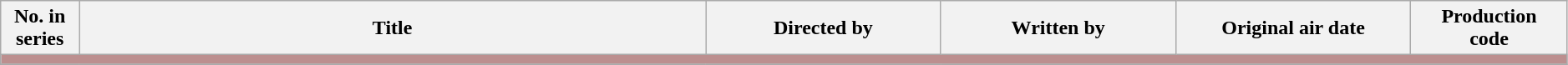<table class="wikitable plainrowheaders" style="width: 99%;">
<tr>
<th style="width:5%;">No. in<br>series</th>
<th style="width:40%;">Title</th>
<th style="width:15%;">Directed by</th>
<th style="width:15%;">Written by</th>
<th style="width:15%;">Original air date</th>
<th style="width:10%;">Production<br>code</th>
</tr>
<tr>
<td colspan="6" style="background:#bc8f8f;"></td>
</tr>
<tr>
</tr>
</table>
